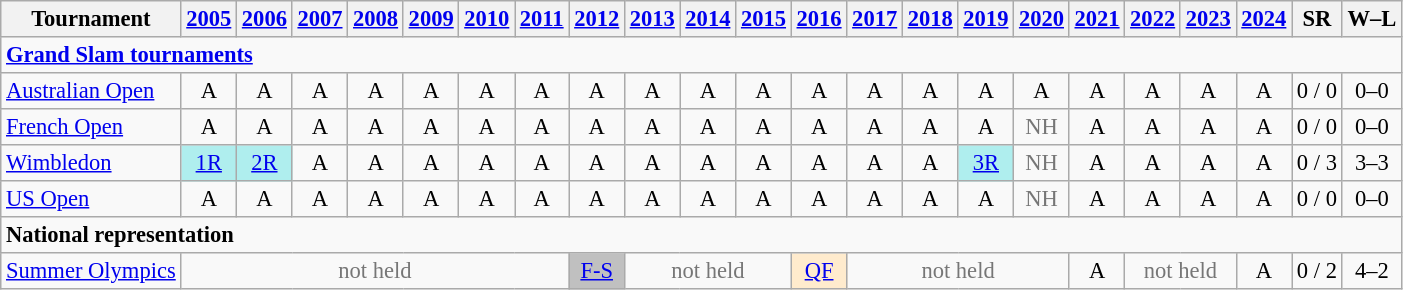<table class="wikitable nowrap" style=text-align:center;font-size:94%>
<tr>
<th>Tournament</th>
<th><a href='#'>2005</a></th>
<th><a href='#'>2006</a></th>
<th><a href='#'>2007</a></th>
<th><a href='#'>2008</a></th>
<th><a href='#'>2009</a></th>
<th><a href='#'>2010</a></th>
<th><a href='#'>2011</a></th>
<th><a href='#'>2012</a></th>
<th><a href='#'>2013</a></th>
<th><a href='#'>2014</a></th>
<th><a href='#'>2015</a></th>
<th><a href='#'>2016</a></th>
<th><a href='#'>2017</a></th>
<th><a href='#'>2018</a></th>
<th><a href='#'>2019</a></th>
<th><a href='#'>2020</a></th>
<th><a href='#'>2021</a></th>
<th><a href='#'>2022</a></th>
<th><a href='#'>2023</a></th>
<th><a href='#'>2024</a></th>
<th>SR</th>
<th>W–L</th>
</tr>
<tr>
<td colspan=23 style=text-align:left><strong><a href='#'>Grand Slam tournaments</a></strong></td>
</tr>
<tr>
<td align=left><a href='#'>Australian Open</a></td>
<td>A</td>
<td>A</td>
<td>A</td>
<td>A</td>
<td>A</td>
<td>A</td>
<td>A</td>
<td>A</td>
<td>A</td>
<td>A</td>
<td>A</td>
<td>A</td>
<td>A</td>
<td>A</td>
<td>A</td>
<td>A</td>
<td>A</td>
<td>A</td>
<td>A</td>
<td>A</td>
<td>0 / 0</td>
<td>0–0</td>
</tr>
<tr>
<td align=left><a href='#'>French Open</a></td>
<td>A</td>
<td>A</td>
<td>A</td>
<td>A</td>
<td>A</td>
<td>A</td>
<td>A</td>
<td>A</td>
<td>A</td>
<td>A</td>
<td>A</td>
<td>A</td>
<td>A</td>
<td>A</td>
<td>A</td>
<td style=color:#767676>NH</td>
<td>A</td>
<td>A</td>
<td>A</td>
<td>A</td>
<td>0 / 0</td>
<td>0–0</td>
</tr>
<tr>
<td align=left><a href='#'>Wimbledon</a></td>
<td bgcolor=afeeee><a href='#'>1R</a></td>
<td bgcolor=afeeee><a href='#'>2R</a></td>
<td>A</td>
<td>A</td>
<td>A</td>
<td>A</td>
<td>A</td>
<td>A</td>
<td>A</td>
<td>A</td>
<td>A</td>
<td>A</td>
<td>A</td>
<td>A</td>
<td bgcolor=afeeee><a href='#'>3R</a></td>
<td style=color:#767676>NH</td>
<td>A</td>
<td>A</td>
<td>A</td>
<td>A</td>
<td>0 / 3</td>
<td>3–3</td>
</tr>
<tr>
<td align=left><a href='#'>US Open</a></td>
<td>A</td>
<td>A</td>
<td>A</td>
<td>A</td>
<td>A</td>
<td>A</td>
<td>A</td>
<td>A</td>
<td>A</td>
<td>A</td>
<td>A</td>
<td>A</td>
<td>A</td>
<td>A</td>
<td>A</td>
<td style=color:#767676>NH</td>
<td>A</td>
<td>A</td>
<td>A</td>
<td>A</td>
<td>0 / 0</td>
<td>0–0</td>
</tr>
<tr>
<td colspan=23 style=text-align:left><strong>National representation</strong></td>
</tr>
<tr>
<td align=left><a href='#'>Summer Olympics</a></td>
<td colspan=7 style=color:#767676>not held</td>
<td bgcolor=silver><a href='#'>F-S</a></td>
<td colspan=3 style=color:#767676>not held</td>
<td bgcolor=ffebcd><a href='#'>QF</a></td>
<td colspan=4 style=color:#767676>not held</td>
<td>A</td>
<td colspan=2 style=color:#767676>not held</td>
<td>A</td>
<td>0 / 2</td>
<td>4–2</td>
</tr>
</table>
